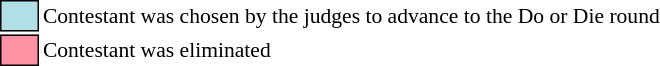<table class="toccolours" style="font-size: 90%; white-space: nowrap;">
<tr>
<td style="background:#B0E0E6; border:1px solid black;">      </td>
<td>Contestant was chosen by the judges to advance to the Do or Die round</td>
</tr>
<tr>
<td style="background:#FF91A4; border:1px solid black;">      </td>
<td>Contestant was eliminated</td>
</tr>
</table>
